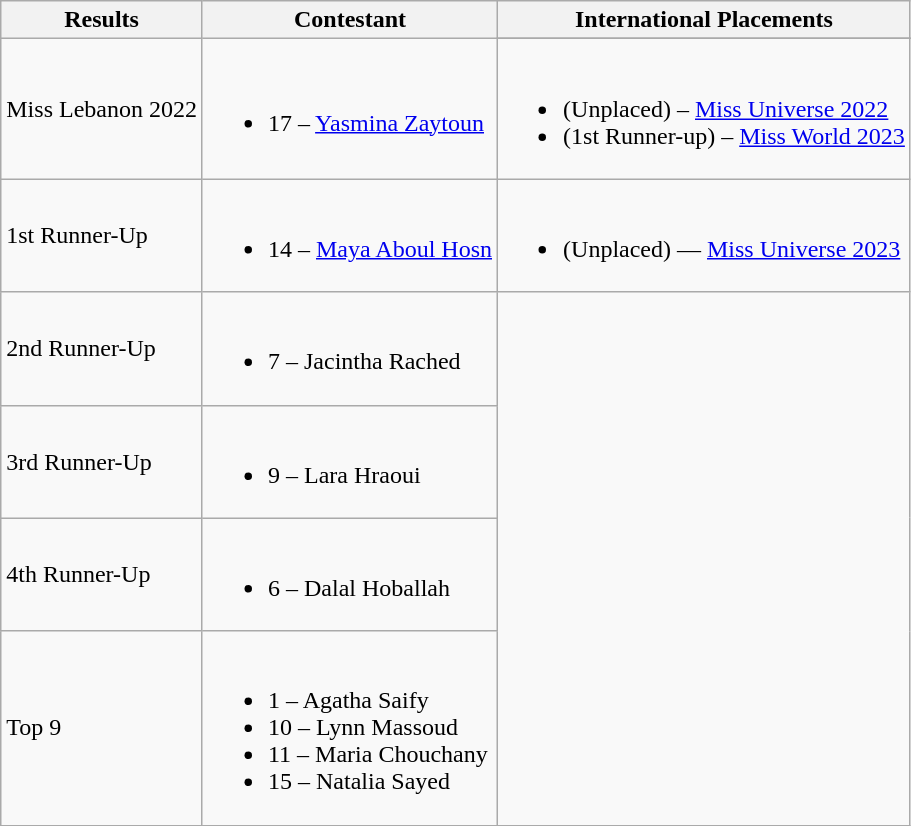<table class="wikitable">
<tr>
<th>Results</th>
<th>Contestant</th>
<th>International Placements</th>
</tr>
<tr>
<td rowspan=2>Miss Lebanon 2022</td>
<td rowspan=2><br><ul><li>17 – <a href='#'>Yasmina Zaytoun</a></li></ul></td>
</tr>
<tr>
<td><br><ul><li>(Unplaced) – <a href='#'>Miss Universe 2022</a></li><li>(1st Runner-up) – <a href='#'>Miss World 2023</a></li></ul></td>
</tr>
<tr>
<td>1st Runner-Up</td>
<td><br><ul><li>14 – <a href='#'>Maya Aboul Hosn</a></li></ul></td>
<td><br><ul><li>(Unplaced) — <a href='#'>Miss Universe 2023</a></li></ul></td>
</tr>
<tr>
<td>2nd Runner-Up</td>
<td><br><ul><li>7 – Jacintha Rached</li></ul></td>
</tr>
<tr>
<td>3rd Runner-Up</td>
<td><br><ul><li>9 – Lara Hraoui</li></ul></td>
</tr>
<tr>
<td>4th Runner-Up</td>
<td><br><ul><li>6 – Dalal Hoballah</li></ul></td>
</tr>
<tr>
<td>Top 9</td>
<td><br><ul><li>1 – Agatha Saify</li><li>10 – Lynn Massoud</li><li>11 – Maria Chouchany</li><li>15 – Natalia Sayed</li></ul></td>
</tr>
<tr>
</tr>
</table>
